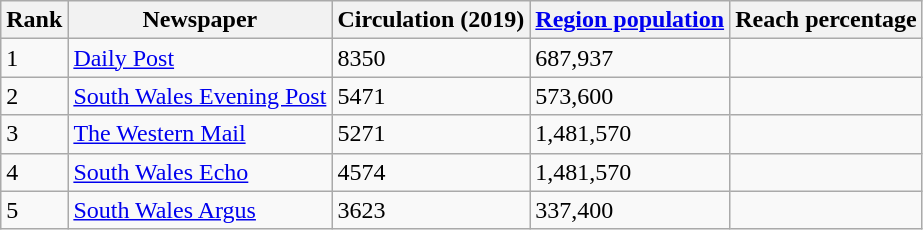<table class="wikitable sortable">
<tr>
<th>Rank</th>
<th>Newspaper</th>
<th>Circulation (2019)</th>
<th><a href='#'>Region population</a></th>
<th>Reach percentage</th>
</tr>
<tr>
<td>1</td>
<td><a href='#'>Daily Post</a></td>
<td>8350</td>
<td>687,937</td>
<td></td>
</tr>
<tr>
<td>2</td>
<td><a href='#'>South Wales Evening Post</a></td>
<td>5471</td>
<td>573,600</td>
<td></td>
</tr>
<tr>
<td>3</td>
<td><a href='#'>The Western Mail</a></td>
<td>5271</td>
<td>1,481,570</td>
<td></td>
</tr>
<tr>
<td>4</td>
<td><a href='#'>South Wales Echo</a></td>
<td>4574</td>
<td>1,481,570</td>
<td></td>
</tr>
<tr>
<td>5</td>
<td><a href='#'>South Wales Argus</a></td>
<td>3623</td>
<td>337,400</td>
<td></td>
</tr>
</table>
